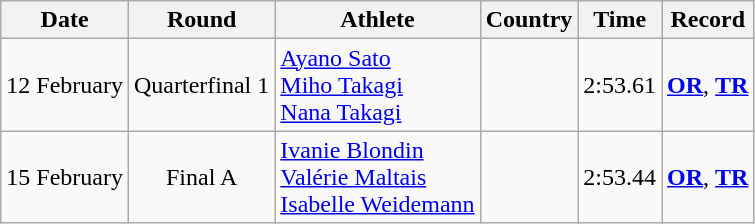<table class="wikitable" style="text-align:center">
<tr>
<th>Date</th>
<th>Round</th>
<th>Athlete</th>
<th>Country</th>
<th>Time</th>
<th>Record</th>
</tr>
<tr>
<td>12 February</td>
<td>Quarterfinal 1</td>
<td align=left><a href='#'>Ayano Sato</a><br><a href='#'>Miho Takagi</a><br><a href='#'>Nana Takagi</a></td>
<td align=left></td>
<td>2:53.61</td>
<td><strong><a href='#'>OR</a></strong>, <strong><a href='#'>TR</a></strong></td>
</tr>
<tr>
<td>15 February</td>
<td>Final A</td>
<td align=left><a href='#'>Ivanie Blondin</a><br><a href='#'>Valérie Maltais</a><br><a href='#'>Isabelle Weidemann</a></td>
<td align=left></td>
<td>2:53.44</td>
<td><strong><a href='#'>OR</a></strong>, <strong><a href='#'>TR</a></strong></td>
</tr>
</table>
